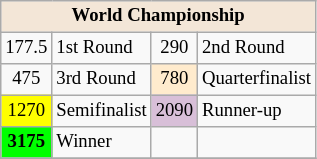<table class="wikitable" style="font-size:78%;">
<tr>
<th colspan=4 style="background:#F3E6D7;">World Championship</th>
</tr>
<tr>
<td align="center">177.5</td>
<td>1st Round</td>
<td align="center">290</td>
<td>2nd Round</td>
</tr>
<tr>
<td align="center">475</td>
<td>3rd Round</td>
<td align="center" style="background:#ffebcd;">780</td>
<td>Quarterfinalist</td>
</tr>
<tr>
<td align="center" style="background:#ffff00;">1270</td>
<td>Semifinalist</td>
<td align="center" style="background:#D8BFD8;">2090</td>
<td>Runner-up</td>
</tr>
<tr>
<td align="center" style="background:#00ff00;font-weight:bold;">3175</td>
<td>Winner</td>
<td></td>
<td></td>
</tr>
<tr>
</tr>
</table>
